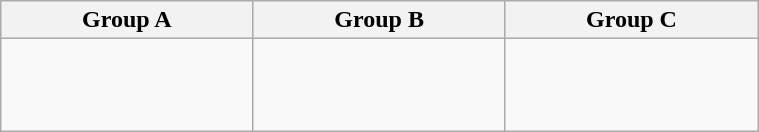<table class="wikitable" width=40%>
<tr>
<th width=175px>Group A</th>
<th width=175px>Group B</th>
<th width=175px>Group C</th>
</tr>
<tr>
<td><br><br>
<br>
</td>
<td><br><br>
<br>
</td>
<td><br><br>
<br>
</td>
</tr>
</table>
